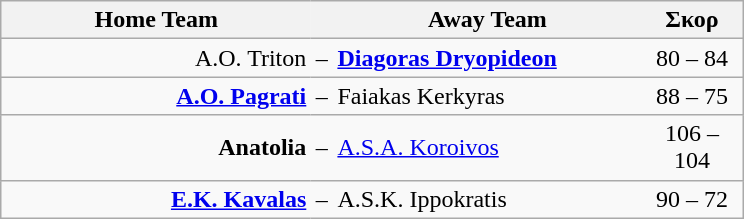<table class="wikitable" style="text-align: center; font-size:100%">
<tr>
<th style="border-right-style:hidden" width="200">Home Team</th>
<th style="border-right-style:hidden"></th>
<th style="border-right-style:hidden" width="200">Away Team</th>
<th width="60">Σκορ</th>
</tr>
<tr>
<td align=right style="border-right-style:hidden">A.O. Triton</td>
<td style="border-right-style:hidden">–</td>
<td align=left style="border-right-style:hidden"><strong><a href='#'>Diagoras Dryopideon</a></strong></td>
<td>80 – 84</td>
</tr>
<tr>
<td align=right style="border-right-style:hidden"><strong><a href='#'>A.O. Pagrati</a></strong></td>
<td style="border-right-style:hidden">–</td>
<td align=left style="border-right-style:hidden">Faiakas Kerkyras</td>
<td>88 – 75</td>
</tr>
<tr>
<td align=right style="border-right-style:hidden"><strong>Anatolia</strong></td>
<td style="border-right-style:hidden">–</td>
<td align=left style="border-right-style:hidden"><a href='#'>A.S.A. Koroivos</a></td>
<td>106 – 104</td>
</tr>
<tr>
<td align=right style="border-right-style:hidden"><strong><a href='#'>E.K. Kavalas</a></strong></td>
<td style="border-right-style:hidden">–</td>
<td align=left style="border-right-style:hidden">A.S.K. Ippokratis</td>
<td>90 – 72</td>
</tr>
</table>
